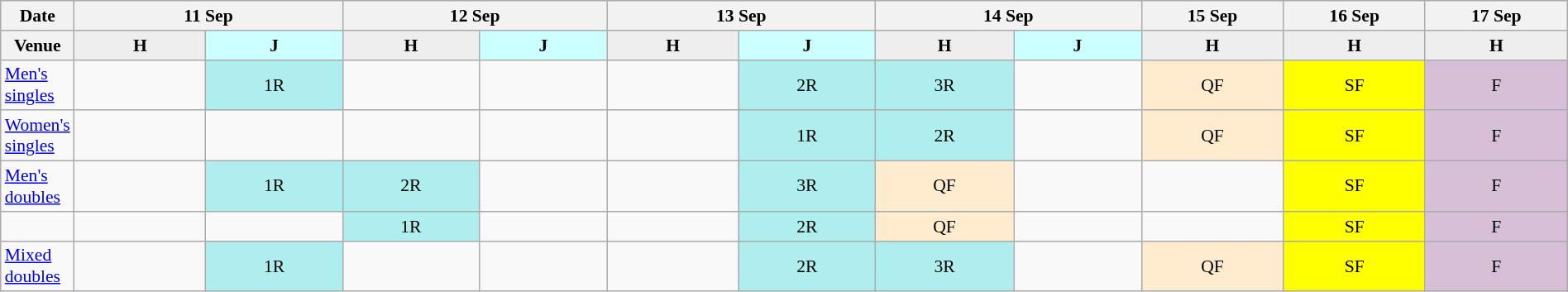<table class="wikitable" style="margin:0.5em auto; font-size:90%; text-align:center; nowrap:yes">
<tr>
<th>Date</th>
<th colspan="2">11 Sep</th>
<th colspan="2">12 Sep</th>
<th colspan="2">13 Sep</th>
<th colspan="2">14 Sep</th>
<th>15 Sep</th>
<th>16 Sep</th>
<th>17 Sep</th>
</tr>
<tr>
<th>Venue</th>
<th style="background-color:#EEEEEE; width:25em">H</th>
<th style="background-color:#CCFFFF; width:25em">J</th>
<th style="background-color:#EEEEEE; width:25em">H</th>
<th style="background-color:#CCFFFF; width:25em">J</th>
<th style="background-color:#EEEEEE; width:25em">H</th>
<th style="background-color:#CCFFFF; width:25em">J</th>
<th style="background-color:#EEEEEE; width:25em">H</th>
<th style="background-color:#CCFFFF; width:25em">J</th>
<th style="background-color:#EEEEEE; width:25em">H</th>
<th style="background-color:#EEEEEE; width:25em">H</th>
<th style="background-color:#EEEEEE; width:25em">H</th>
</tr>
<tr>
<td align="left"><a href='#'>Men's singles</a></td>
<td></td>
<td bgcolor="#AFEEEE">1R</td>
<td></td>
<td></td>
<td></td>
<td bgcolor="#AFEEEE">2R</td>
<td bgcolor="#AFEEEE">3R</td>
<td></td>
<td bgcolor="#FFEBCD">QF</td>
<td bgcolor="#FFFF00">SF</td>
<td bgcolor="#D8BFD8">F</td>
</tr>
<tr>
<td align="left"><a href='#'>Women's singles</a></td>
<td></td>
<td></td>
<td></td>
<td></td>
<td></td>
<td bgcolor="#AFEEEE">1R</td>
<td bgcolor="#AFEEEE">2R</td>
<td></td>
<td bgcolor="#FFEBCD">QF</td>
<td bgcolor="#FFFF00">SF</td>
<td bgcolor="#D8BFD8">F</td>
</tr>
<tr>
<td align="left"><a href='#'>Men's doubles</a></td>
<td></td>
<td bgcolor="#AFEEEE">1R</td>
<td bgcolor="#AFEEEE">2R</td>
<td></td>
<td></td>
<td bgcolor="#AFEEEE">3R</td>
<td bgcolor="#FFEBCD">QF</td>
<td></td>
<td></td>
<td bgcolor="#FFFF00">SF</td>
<td bgcolor="#D8BFD8">F</td>
</tr>
<tr>
<td align="left"></td>
<td></td>
<td></td>
<td bgcolor="#AFEEEE">1R</td>
<td></td>
<td></td>
<td bgcolor="#AFEEEE">2R</td>
<td bgcolor="#FFEBCD">QF</td>
<td></td>
<td></td>
<td bgcolor="#FFFF00">SF</td>
<td bgcolor="#D8BFD8">F</td>
</tr>
<tr>
<td align="left"><a href='#'>Mixed doubles</a></td>
<td></td>
<td bgcolor="#AFEEEE">1R</td>
<td></td>
<td></td>
<td></td>
<td bgcolor="#AFEEEE">2R</td>
<td bgcolor="#AFEEEE">3R</td>
<td></td>
<td bgcolor="#FFEBCD">QF</td>
<td bgcolor="#FFFF00">SF</td>
<td bgcolor="#D8BFD8">F</td>
</tr>
</table>
